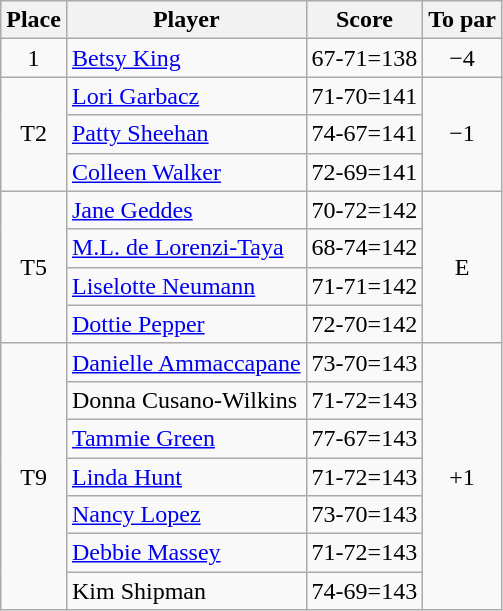<table class=wikitable style="text-align:center">
<tr>
<th>Place</th>
<th>Player</th>
<th>Score</th>
<th>To par</th>
</tr>
<tr>
<td>1</td>
<td align=left> <a href='#'>Betsy King</a></td>
<td>67-71=138</td>
<td>−4</td>
</tr>
<tr>
<td rowspan=3>T2</td>
<td align=left> <a href='#'>Lori Garbacz</a></td>
<td>71-70=141</td>
<td rowspan=3>−1</td>
</tr>
<tr>
<td align=left> <a href='#'>Patty Sheehan</a></td>
<td>74-67=141</td>
</tr>
<tr>
<td align=left> <a href='#'>Colleen Walker</a></td>
<td>72-69=141</td>
</tr>
<tr>
<td rowspan=4>T5</td>
<td align=left> <a href='#'>Jane Geddes</a></td>
<td>70-72=142</td>
<td rowspan=4>E</td>
</tr>
<tr>
<td align=left> <a href='#'>M.L. de Lorenzi-Taya</a></td>
<td>68-74=142</td>
</tr>
<tr>
<td align=left> <a href='#'>Liselotte Neumann</a></td>
<td>71-71=142</td>
</tr>
<tr>
<td align=left> <a href='#'>Dottie Pepper</a></td>
<td>72-70=142</td>
</tr>
<tr>
<td rowspan=7>T9</td>
<td align=left> <a href='#'>Danielle Ammaccapane</a></td>
<td>73-70=143</td>
<td rowspan=7>+1</td>
</tr>
<tr>
<td align=left> Donna Cusano-Wilkins</td>
<td>71-72=143</td>
</tr>
<tr>
<td align=left> <a href='#'>Tammie Green</a></td>
<td>77-67=143</td>
</tr>
<tr>
<td align=left> <a href='#'>Linda Hunt</a></td>
<td>71-72=143</td>
</tr>
<tr>
<td align=left> <a href='#'>Nancy Lopez</a></td>
<td>73-70=143</td>
</tr>
<tr>
<td align=left> <a href='#'>Debbie Massey</a></td>
<td>71-72=143</td>
</tr>
<tr>
<td align=left> Kim Shipman</td>
<td>74-69=143</td>
</tr>
</table>
